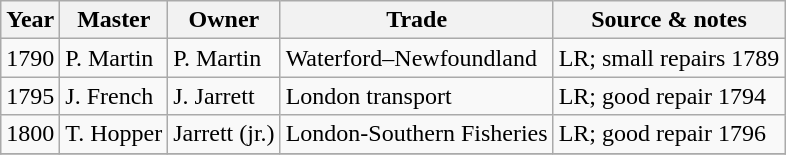<table class="sortable wikitable">
<tr>
<th>Year</th>
<th>Master</th>
<th>Owner</th>
<th>Trade</th>
<th>Source & notes</th>
</tr>
<tr>
<td>1790</td>
<td>P. Martin</td>
<td>P. Martin</td>
<td>Waterford–Newfoundland</td>
<td>LR; small repairs 1789</td>
</tr>
<tr>
<td>1795</td>
<td>J. French</td>
<td>J. Jarrett</td>
<td>London transport</td>
<td>LR; good repair 1794</td>
</tr>
<tr>
<td>1800</td>
<td>T. Hopper</td>
<td>Jarrett (jr.)</td>
<td>London-Southern Fisheries</td>
<td>LR; good repair 1796</td>
</tr>
<tr>
</tr>
</table>
